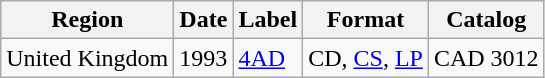<table class="wikitable">
<tr>
<th>Region</th>
<th>Date</th>
<th>Label</th>
<th>Format</th>
<th>Catalog</th>
</tr>
<tr>
<td>United Kingdom</td>
<td>1993</td>
<td><a href='#'>4AD</a></td>
<td>CD, <a href='#'>CS</a>, <a href='#'>LP</a></td>
<td>CAD 3012</td>
</tr>
</table>
